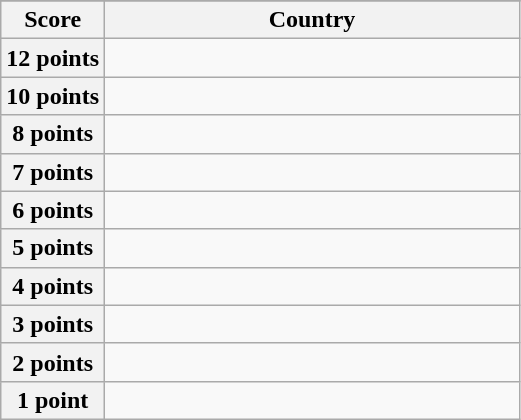<table class="wikitable">
<tr>
</tr>
<tr>
<th scope="col" width="20%">Score</th>
<th scope="col">Country</th>
</tr>
<tr>
<th scope="row">12 points</th>
<td></td>
</tr>
<tr>
<th scope="row">10 points</th>
<td></td>
</tr>
<tr>
<th scope="row">8 points</th>
<td></td>
</tr>
<tr>
<th scope="row">7 points</th>
<td></td>
</tr>
<tr>
<th scope="row">6 points</th>
<td></td>
</tr>
<tr>
<th scope="row">5 points</th>
<td></td>
</tr>
<tr>
<th scope="row">4 points</th>
<td></td>
</tr>
<tr>
<th scope="row">3 points</th>
<td></td>
</tr>
<tr>
<th scope="row">2 points</th>
<td></td>
</tr>
<tr>
<th scope="row">1 point</th>
<td></td>
</tr>
</table>
